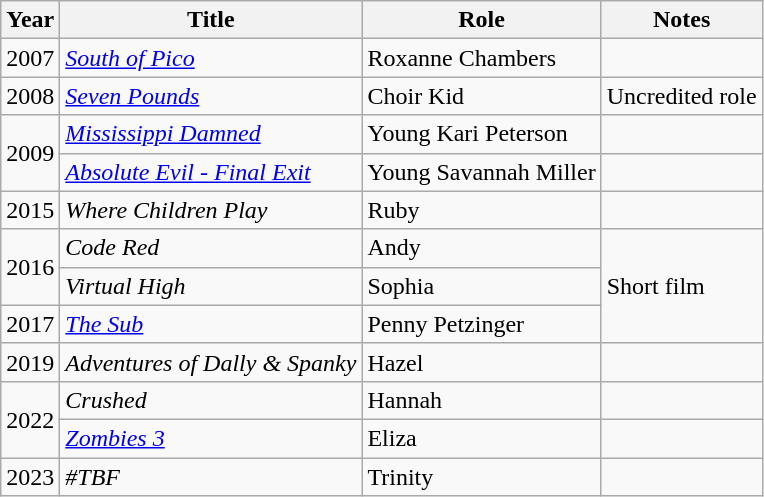<table class="wikitable sortable">
<tr>
<th>Year</th>
<th>Title</th>
<th>Role</th>
<th>Notes</th>
</tr>
<tr>
<td>2007</td>
<td><em><a href='#'>South of Pico</a></em></td>
<td>Roxanne Chambers</td>
<td></td>
</tr>
<tr>
<td>2008</td>
<td><em><a href='#'>Seven Pounds</a></em></td>
<td>Choir Kid</td>
<td>Uncredited role</td>
</tr>
<tr>
<td rowspan="2">2009</td>
<td><em><a href='#'>Mississippi Damned</a></em></td>
<td>Young Kari Peterson</td>
<td></td>
</tr>
<tr>
<td><em><a href='#'>Absolute Evil - Final Exit</a></em></td>
<td>Young Savannah Miller</td>
<td></td>
</tr>
<tr>
<td>2015</td>
<td><em>Where Children Play</em></td>
<td>Ruby</td>
<td></td>
</tr>
<tr>
<td rowspan="2">2016</td>
<td><em>Code Red</em></td>
<td>Andy</td>
<td rowspan="3">Short film</td>
</tr>
<tr>
<td><em>Virtual High</em></td>
<td>Sophia</td>
</tr>
<tr>
<td>2017</td>
<td><em><a href='#'>The Sub</a></em></td>
<td>Penny Petzinger</td>
</tr>
<tr>
<td>2019</td>
<td><em>Adventures of Dally & Spanky</em></td>
<td>Hazel</td>
<td></td>
</tr>
<tr>
<td rowspan="2">2022</td>
<td><em>Crushed</em></td>
<td>Hannah</td>
<td></td>
</tr>
<tr>
<td><em><a href='#'>Zombies 3</a></em></td>
<td>Eliza</td>
<td></td>
</tr>
<tr>
<td>2023</td>
<td><em>#TBF</em></td>
<td>Trinity</td>
<td></td>
</tr>
</table>
